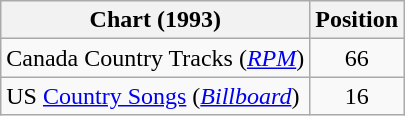<table class="wikitable sortable">
<tr>
<th scope="col">Chart (1993)</th>
<th scope="col">Position</th>
</tr>
<tr>
<td>Canada Country Tracks (<em><a href='#'>RPM</a></em>)</td>
<td style="text-align:center;">66</td>
</tr>
<tr>
<td>US <a href='#'>Country Songs</a> (<em><a href='#'>Billboard</a></em>)</td>
<td style="text-align:center;">16</td>
</tr>
</table>
